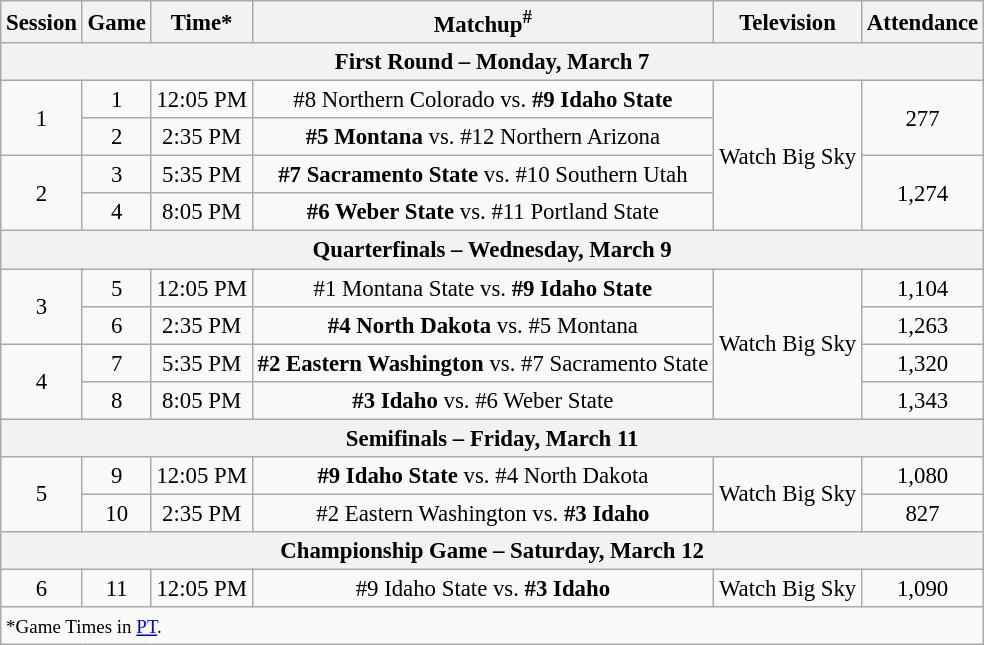<table class="wikitable" style="font-size: 95%; text-align:center;">
<tr align="center">
<th>Session</th>
<th>Game</th>
<th>Time*</th>
<th>Matchup<sup>#</sup></th>
<th>Television</th>
<th>Attendance</th>
</tr>
<tr>
<th colspan=7>First Round – Monday, March 7</th>
</tr>
<tr>
<td rowspan=2>1</td>
<td>1</td>
<td>12:05 PM</td>
<td>#8 Northern Colorado vs. <strong>#9 Idaho State</strong></td>
<td rowspan=4>Watch Big Sky</td>
<td rowspan=2>277</td>
</tr>
<tr>
<td>2</td>
<td>2:35 PM</td>
<td><strong>#5 Montana</strong> vs. #12 Northern Arizona</td>
</tr>
<tr>
<td rowspan=2>2</td>
<td>3</td>
<td>5:35 PM</td>
<td><strong>#7 Sacramento State</strong> vs. #10 Southern Utah</td>
<td rowspan=2>1,274</td>
</tr>
<tr>
<td>4</td>
<td>8:05 PM</td>
<td><strong>#6 Weber State</strong> vs. #11 Portland State</td>
</tr>
<tr>
<th colspan=7>Quarterfinals – Wednesday, March 9</th>
</tr>
<tr>
<td rowspan=2>3</td>
<td>5</td>
<td>12:05 PM</td>
<td>#1 Montana State vs. <strong>#9 Idaho State</strong></td>
<td rowspan=4>Watch Big Sky</td>
<td>1,104</td>
</tr>
<tr>
<td>6</td>
<td>2:35 PM</td>
<td><strong>#4 North Dakota</strong> vs. #5 Montana</td>
<td>1,263</td>
</tr>
<tr>
<td rowspan=2>4</td>
<td>7</td>
<td>5:35 PM</td>
<td><strong>#2 Eastern Washington</strong> vs. #7 Sacramento State</td>
<td>1,320</td>
</tr>
<tr>
<td>8</td>
<td>8:05 PM</td>
<td><strong>#3 Idaho</strong> vs. #6 Weber State</td>
<td>1,343</td>
</tr>
<tr>
<th colspan=7>Semifinals – Friday, March 11</th>
</tr>
<tr>
<td rowspan=2>5</td>
<td>9</td>
<td>12:05 PM</td>
<td><strong>#9 Idaho State</strong> vs. #4 North Dakota</td>
<td rowspan=2>Watch Big Sky</td>
<td>1,080</td>
</tr>
<tr>
<td>10</td>
<td>2:35 PM</td>
<td>#2 Eastern Washington vs. <strong>#3 Idaho</strong></td>
<td>827</td>
</tr>
<tr>
<th colspan=7>Championship Game – Saturday, March 12</th>
</tr>
<tr>
<td>6</td>
<td>11</td>
<td>12:05 PM</td>
<td>#9 Idaho State vs. <strong>#3 Idaho</strong></td>
<td>Watch Big Sky</td>
<td>1,090</td>
</tr>
<tr>
<td colspan=6 style="text-align:left;"><small>*Game Times in <a href='#'>PT</a>.</small></td>
</tr>
</table>
